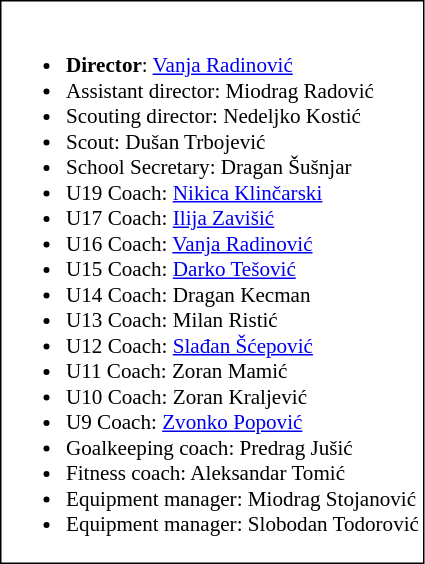<table class="toccolours" style="border:#000 solid 1px; background:#fff; font-size:88%;">
<tr>
<td><br><ul><li><strong>Director</strong>:  <a href='#'>Vanja Radinović</a></li><li>Assistant director:  Miodrag Radović</li><li>Scouting director:  Nedeljko Kostić</li><li>Scout:  Dušan Trbojević</li><li>School Secretary:  Dragan Šušnjar</li><li>U19 Coach:  <a href='#'>Nikica Klinčarski</a></li><li>U17 Coach:  <a href='#'>Ilija Zavišić</a></li><li>U16 Coach:  <a href='#'>Vanja Radinović</a></li><li>U15 Coach:  <a href='#'>Darko Tešović</a></li><li>U14 Coach:  Dragan Kecman</li><li>U13 Coach:  Milan Ristić</li><li>U12 Coach:  <a href='#'>Slađan Šćepović</a></li><li>U11 Coach:  Zoran Mamić</li><li>U10 Coach:  Zoran Kraljević</li><li>U9 Coach:  <a href='#'>Zvonko Popović</a></li><li>Goalkeeping coach:  Predrag Jušić</li><li>Fitness coach:  Aleksandar Tomić</li><li>Equipment manager:  Miodrag Stojanović</li><li>Equipment manager:  Slobodan Todorović</li></ul></td>
</tr>
</table>
